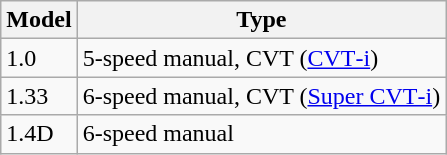<table class="wikitable">
<tr>
<th>Model</th>
<th>Type</th>
</tr>
<tr>
<td>1.0</td>
<td>5-speed manual, CVT (<a href='#'>CVT‐i</a>)</td>
</tr>
<tr>
<td>1.33</td>
<td>6-speed manual, CVT (<a href='#'>Super CVT‐i</a>)</td>
</tr>
<tr>
<td>1.4D</td>
<td>6-speed manual</td>
</tr>
</table>
